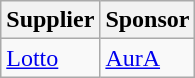<table class="wikitable">
<tr>
<th>Supplier</th>
<th>Sponsor</th>
</tr>
<tr>
<td> <a href='#'>Lotto</a></td>
<td> <a href='#'>AurA</a></td>
</tr>
</table>
